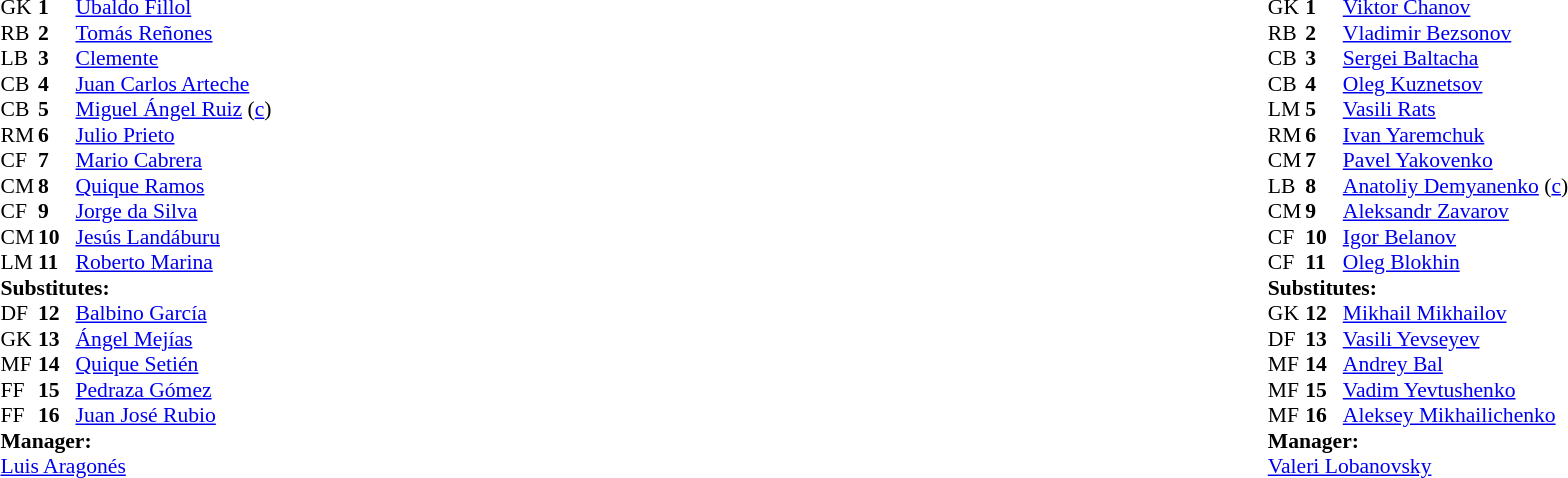<table width="100%">
<tr>
<td valign="top" width="40%"><br><table style="font-size:90%" cellspacing="0" cellpadding="0">
<tr>
<th width=25></th>
<th width=25></th>
</tr>
<tr>
<td>GK</td>
<td><strong>1</strong></td>
<td> <a href='#'>Ubaldo Fillol</a></td>
</tr>
<tr>
<td>RB</td>
<td><strong>2</strong></td>
<td> <a href='#'>Tomás Reñones</a></td>
</tr>
<tr>
<td>LB</td>
<td><strong>3</strong></td>
<td> <a href='#'>Clemente</a></td>
<td></td>
</tr>
<tr>
<td>CB</td>
<td><strong>4</strong></td>
<td> <a href='#'>Juan Carlos Arteche</a></td>
</tr>
<tr>
<td>CB</td>
<td><strong>5</strong></td>
<td> <a href='#'>Miguel Ángel Ruiz</a> (<a href='#'>c</a>)</td>
</tr>
<tr>
<td>RM</td>
<td><strong>6</strong></td>
<td> <a href='#'>Julio Prieto</a></td>
</tr>
<tr>
<td>CF</td>
<td><strong>7</strong></td>
<td> <a href='#'>Mario Cabrera</a></td>
</tr>
<tr>
<td>CM</td>
<td><strong>8</strong></td>
<td> <a href='#'>Quique Ramos</a></td>
</tr>
<tr>
<td>CF</td>
<td><strong>9</strong></td>
<td> <a href='#'>Jorge da Silva</a></td>
</tr>
<tr>
<td>CM</td>
<td><strong>10</strong></td>
<td> <a href='#'>Jesús Landáburu</a> </td>
<td></td>
<td></td>
</tr>
<tr>
<td>LM</td>
<td><strong>11</strong></td>
<td> <a href='#'>Roberto Marina</a></td>
</tr>
<tr>
<td colspan=3><strong>Substitutes:</strong></td>
</tr>
<tr>
<td>DF</td>
<td><strong>12</strong></td>
<td> <a href='#'>Balbino García</a></td>
</tr>
<tr>
<td>GK</td>
<td><strong>13</strong></td>
<td> <a href='#'>Ángel Mejías</a></td>
</tr>
<tr>
<td>MF</td>
<td><strong>14</strong></td>
<td> <a href='#'>Quique Setién</a></td>
<td></td>
<td></td>
</tr>
<tr>
<td>FF</td>
<td><strong>15</strong></td>
<td> <a href='#'>Pedraza Gómez</a></td>
</tr>
<tr>
<td>FF</td>
<td><strong>16</strong></td>
<td> <a href='#'>Juan José Rubio</a></td>
</tr>
<tr>
<td colspan=3><strong>Manager:</strong></td>
</tr>
<tr>
<td colspan=4> <a href='#'>Luis Aragonés</a></td>
</tr>
</table>
</td>
<td valign="top"></td>
<td valign="top" width="50%"><br><table style="font-size: 90%; margin: auto;" cellspacing="0" cellpadding="0">
<tr>
<th width=25></th>
<th width=25></th>
</tr>
<tr>
<td>GK</td>
<td><strong>1</strong></td>
<td> <a href='#'>Viktor Chanov</a></td>
</tr>
<tr>
<td>RB</td>
<td><strong>2</strong></td>
<td> <a href='#'>Vladimir Bezsonov</a></td>
</tr>
<tr>
<td>CB</td>
<td><strong>3</strong></td>
<td> <a href='#'>Sergei Baltacha</a></td>
<td></td>
<td></td>
</tr>
<tr>
<td>CB</td>
<td><strong>4</strong></td>
<td> <a href='#'>Oleg Kuznetsov</a></td>
</tr>
<tr>
<td>LM</td>
<td><strong>5</strong></td>
<td> <a href='#'>Vasili Rats</a></td>
</tr>
<tr>
<td>RM</td>
<td><strong>6</strong></td>
<td> <a href='#'>Ivan Yaremchuk</a></td>
</tr>
<tr>
<td>CM</td>
<td><strong>7</strong></td>
<td> <a href='#'>Pavel Yakovenko</a></td>
</tr>
<tr>
<td>LB</td>
<td><strong>8</strong></td>
<td> <a href='#'>Anatoliy Demyanenko</a> (<a href='#'>c</a>)</td>
</tr>
<tr>
<td>CM</td>
<td><strong>9</strong></td>
<td> <a href='#'>Aleksandr Zavarov</a></td>
<td></td>
<td></td>
</tr>
<tr>
<td>CF</td>
<td><strong>10</strong></td>
<td> <a href='#'>Igor Belanov</a></td>
</tr>
<tr>
<td>CF</td>
<td><strong>11</strong></td>
<td> <a href='#'>Oleg Blokhin</a></td>
</tr>
<tr>
<td colspan=3><strong>Substitutes:</strong></td>
</tr>
<tr>
<td>GK</td>
<td><strong>12</strong></td>
<td> <a href='#'>Mikhail Mikhailov</a></td>
</tr>
<tr>
<td>DF</td>
<td><strong>13</strong></td>
<td> <a href='#'>Vasili Yevseyev</a></td>
</tr>
<tr>
<td>MF</td>
<td><strong>14</strong></td>
<td> <a href='#'>Andrey Bal</a></td>
<td></td>
<td></td>
</tr>
<tr>
<td>MF</td>
<td><strong>15</strong></td>
<td> <a href='#'>Vadim Yevtushenko</a></td>
<td></td>
<td></td>
</tr>
<tr>
<td>MF</td>
<td><strong>16</strong></td>
<td> <a href='#'>Aleksey Mikhailichenko</a></td>
</tr>
<tr>
<td colspan=3><strong>Manager:</strong></td>
</tr>
<tr>
<td colspan=4> <a href='#'>Valeri Lobanovsky</a></td>
</tr>
</table>
</td>
</tr>
</table>
